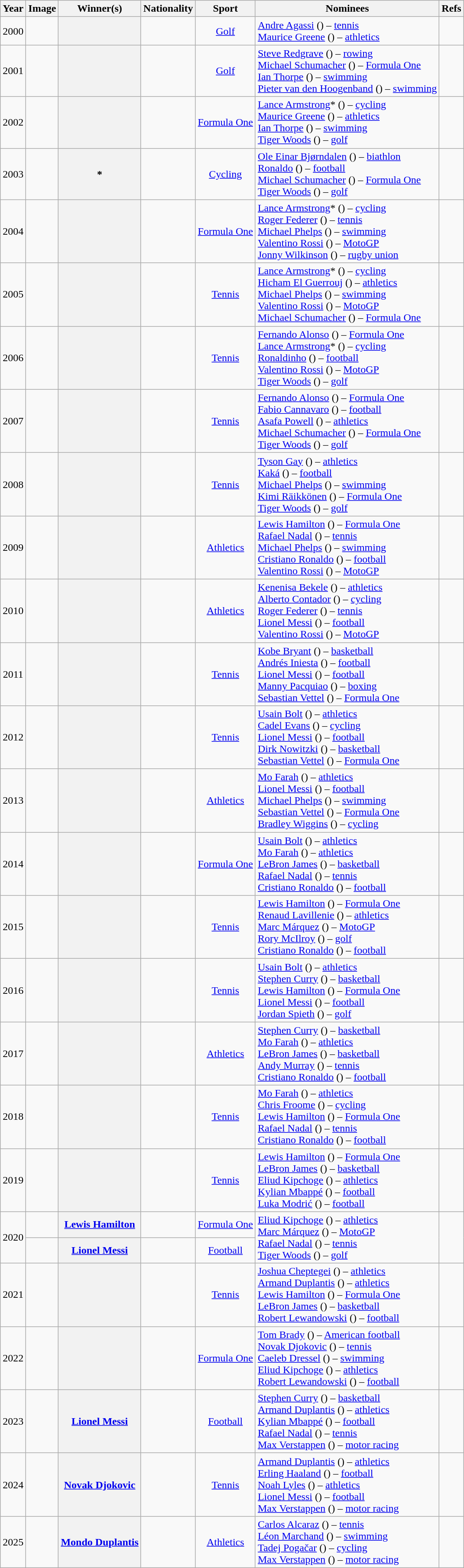<table class="sortable wikitable plainrowheaders" style="text-align:center">
<tr>
<th scope=col>Year</th>
<th scope=col class=unsortable>Image</th>
<th scope=col>Winner(s)</th>
<th scope=col>Nationality</th>
<th scope=col>Sport</th>
<th scope=col class=unsortable>Nominees</th>
<th scope=col class=unsortable>Refs</th>
</tr>
<tr>
<td>2000</td>
<td></td>
<th scope="row"></th>
<td></td>
<td><a href='#'>Golf</a></td>
<td align=left><a href='#'>Andre Agassi</a> () – <a href='#'>tennis</a> <br> <a href='#'>Maurice Greene</a> () – <a href='#'>athletics</a></td>
<td></td>
</tr>
<tr>
<td>2001</td>
<td></td>
<th scope=row></th>
<td></td>
<td><a href='#'>Golf</a></td>
<td align=left><a href='#'>Steve Redgrave</a> () – <a href='#'>rowing</a> <br> <a href='#'>Michael Schumacher</a> () – <a href='#'>Formula One</a><br> <a href='#'>Ian Thorpe</a> () – <a href='#'>swimming</a> <br> <a href='#'>Pieter van den Hoogenband</a> () – <a href='#'>swimming</a></td>
<td></td>
</tr>
<tr>
<td>2002</td>
<td></td>
<th scope=row></th>
<td></td>
<td><a href='#'>Formula One</a></td>
<td align=left><a href='#'>Lance Armstrong</a>* () – <a href='#'>cycling</a> <br> <a href='#'>Maurice Greene</a> () – <a href='#'>athletics</a><br> <a href='#'>Ian Thorpe</a> () – <a href='#'>swimming</a> <br> <a href='#'>Tiger Woods</a> () – <a href='#'>golf</a></td>
<td></td>
</tr>
<tr>
<td>2003</td>
<td></td>
<th scope=row>*</th>
<td></td>
<td><a href='#'>Cycling</a></td>
<td align=left><a href='#'>Ole Einar Bjørndalen</a> () – <a href='#'>biathlon</a> <br> <a href='#'>Ronaldo</a> () – <a href='#'>football</a><br> <a href='#'>Michael Schumacher</a> () – <a href='#'>Formula One</a> <br> <a href='#'>Tiger Woods</a> () – <a href='#'>golf</a></td>
<td></td>
</tr>
<tr>
<td>2004</td>
<td></td>
<th scope=row></th>
<td></td>
<td><a href='#'>Formula One</a></td>
<td align=left><a href='#'>Lance Armstrong</a>* () – <a href='#'>cycling</a><br> <a href='#'>Roger Federer</a> () – <a href='#'>tennis</a> <br> <a href='#'>Michael Phelps</a> () – <a href='#'>swimming</a> <br> <a href='#'>Valentino Rossi</a> () – <a href='#'>MotoGP</a> <br> <a href='#'>Jonny Wilkinson</a> () – <a href='#'>rugby union</a></td>
<td></td>
</tr>
<tr>
<td>2005</td>
<td></td>
<th scope=row></th>
<td></td>
<td><a href='#'>Tennis</a></td>
<td align=left><a href='#'>Lance Armstrong</a>* () – <a href='#'>cycling</a><br> <a href='#'>Hicham El Guerrouj</a> () – <a href='#'>athletics</a> <br> <a href='#'>Michael Phelps</a> () – <a href='#'>swimming</a> <br> <a href='#'>Valentino Rossi</a> () – <a href='#'>MotoGP</a> <br> <a href='#'>Michael Schumacher</a> () – <a href='#'>Formula One</a></td>
<td></td>
</tr>
<tr>
<td>2006</td>
<td></td>
<th scope=row></th>
<td></td>
<td><a href='#'>Tennis</a></td>
<td align=left><a href='#'>Fernando Alonso</a> () – <a href='#'>Formula One</a><br> <a href='#'>Lance Armstrong</a>* () – <a href='#'>cycling</a><br> <a href='#'>Ronaldinho</a> () – <a href='#'>football</a> <br> <a href='#'>Valentino Rossi</a> () – <a href='#'>MotoGP</a> <br> <a href='#'>Tiger Woods</a> () – <a href='#'>golf</a></td>
<td></td>
</tr>
<tr>
<td>2007</td>
<td></td>
<th scope=row></th>
<td></td>
<td><a href='#'>Tennis</a></td>
<td align=left><a href='#'>Fernando Alonso</a> () – <a href='#'>Formula One</a><br> <a href='#'>Fabio Cannavaro</a> () – <a href='#'>football</a> <br> <a href='#'>Asafa Powell</a> () – <a href='#'>athletics</a> <br> <a href='#'>Michael Schumacher</a> () – <a href='#'>Formula One</a> <br> <a href='#'>Tiger Woods</a> () – <a href='#'>golf</a></td>
<td></td>
</tr>
<tr>
<td>2008</td>
<td></td>
<th scope=row></th>
<td></td>
<td><a href='#'>Tennis</a></td>
<td align=left><a href='#'>Tyson Gay</a> () – <a href='#'>athletics</a> <br> <a href='#'>Kaká</a> () – <a href='#'>football</a> <br> <a href='#'>Michael Phelps</a> () – <a href='#'>swimming</a> <br> <a href='#'>Kimi Räikkönen</a> () – <a href='#'>Formula One</a> <br> <a href='#'>Tiger Woods</a> () – <a href='#'>golf</a></td>
<td></td>
</tr>
<tr>
<td>2009</td>
<td></td>
<th scope=row></th>
<td></td>
<td><a href='#'>Athletics</a></td>
<td align=left><a href='#'>Lewis Hamilton</a> () – <a href='#'>Formula One</a> <br> <a href='#'>Rafael Nadal</a> () – <a href='#'>tennis</a> <br> <a href='#'>Michael Phelps</a> () – <a href='#'>swimming</a> <br> <a href='#'>Cristiano Ronaldo</a> () – <a href='#'>football</a> <br> <a href='#'>Valentino Rossi</a> () – <a href='#'>MotoGP</a></td>
<td></td>
</tr>
<tr>
<td>2010</td>
<td></td>
<th scope=row></th>
<td></td>
<td><a href='#'>Athletics</a></td>
<td align=left><a href='#'>Kenenisa Bekele</a> () – <a href='#'>athletics</a> <br> <a href='#'>Alberto Contador</a> () – <a href='#'>cycling</a> <br> <a href='#'>Roger Federer</a> () – <a href='#'>tennis</a> <br> <a href='#'>Lionel Messi</a> () – <a href='#'>football</a> <br> <a href='#'>Valentino Rossi</a> () – <a href='#'>MotoGP</a></td>
<td></td>
</tr>
<tr>
<td>2011</td>
<td></td>
<th scope=row></th>
<td></td>
<td><a href='#'>Tennis</a></td>
<td align=left><a href='#'>Kobe Bryant</a> () – <a href='#'>basketball</a> <br> <a href='#'>Andrés Iniesta</a> () – <a href='#'>football</a> <br> <a href='#'>Lionel Messi</a> () – <a href='#'>football</a> <br> <a href='#'>Manny Pacquiao</a> () – <a href='#'>boxing</a> <br> <a href='#'>Sebastian Vettel</a> () – <a href='#'>Formula One</a></td>
<td></td>
</tr>
<tr>
<td>2012</td>
<td></td>
<th scope=row></th>
<td></td>
<td><a href='#'>Tennis</a></td>
<td align=left><a href='#'>Usain Bolt</a> () – <a href='#'>athletics</a> <br> <a href='#'>Cadel Evans</a> () – <a href='#'>cycling</a> <br> <a href='#'>Lionel Messi</a> () – <a href='#'>football</a> <br> <a href='#'>Dirk Nowitzki</a> () – <a href='#'>basketball</a> <br> <a href='#'>Sebastian Vettel</a> () – <a href='#'>Formula One</a></td>
<td></td>
</tr>
<tr>
<td>2013</td>
<td></td>
<th scope=row></th>
<td></td>
<td><a href='#'>Athletics</a></td>
<td align=left><a href='#'>Mo Farah</a> () – <a href='#'>athletics</a> <br> <a href='#'>Lionel Messi</a> () – <a href='#'>football</a> <br> <a href='#'>Michael Phelps</a> () – <a href='#'>swimming</a> <br> <a href='#'>Sebastian Vettel</a> () – <a href='#'>Formula One</a> <br> <a href='#'>Bradley Wiggins</a> () – <a href='#'>cycling</a></td>
<td></td>
</tr>
<tr>
<td>2014</td>
<td></td>
<th scope=row></th>
<td></td>
<td><a href='#'>Formula One</a></td>
<td align=left><a href='#'>Usain Bolt</a> () – <a href='#'>athletics</a><br> <a href='#'>Mo Farah</a> () – <a href='#'>athletics</a> <br> <a href='#'>LeBron James</a> () – <a href='#'>basketball</a> <br> <a href='#'>Rafael Nadal</a> () – <a href='#'>tennis</a> <br> <a href='#'>Cristiano Ronaldo</a> () – <a href='#'>football</a></td>
<td></td>
</tr>
<tr>
<td>2015</td>
<td></td>
<th scope=row></th>
<td></td>
<td><a href='#'>Tennis</a></td>
<td align=left><a href='#'>Lewis Hamilton</a> () – <a href='#'>Formula One</a> <br> <a href='#'>Renaud Lavillenie</a> () – <a href='#'>athletics</a> <br> <a href='#'>Marc Márquez</a> () – <a href='#'>MotoGP</a> <br> <a href='#'>Rory McIlroy</a> () – <a href='#'>golf</a> <br> <a href='#'>Cristiano Ronaldo</a> () – <a href='#'>football</a></td>
<td></td>
</tr>
<tr>
<td>2016</td>
<td></td>
<th scope=row></th>
<td></td>
<td><a href='#'>Tennis</a></td>
<td align=left><a href='#'>Usain Bolt</a> () – <a href='#'>athletics</a><br> <a href='#'>Stephen Curry</a> () – <a href='#'>basketball</a> <br> <a href='#'>Lewis Hamilton</a> () – <a href='#'>Formula One</a> <br> <a href='#'>Lionel Messi</a> () – <a href='#'>football</a> <br> <a href='#'>Jordan Spieth</a> () – <a href='#'>golf</a></td>
<td></td>
</tr>
<tr>
<td>2017</td>
<td></td>
<th scope=row></th>
<td></td>
<td><a href='#'>Athletics</a></td>
<td align=left><a href='#'>Stephen Curry</a> () – <a href='#'>basketball</a> <br> <a href='#'>Mo Farah</a> () – <a href='#'>athletics</a> <br> <a href='#'>LeBron James</a> () – <a href='#'>basketball</a> <br> <a href='#'>Andy Murray</a> () – <a href='#'>tennis</a> <br>  <a href='#'>Cristiano Ronaldo</a> () – <a href='#'>football</a></td>
<td></td>
</tr>
<tr>
<td>2018</td>
<td></td>
<th scope=row></th>
<td></td>
<td><a href='#'>Tennis</a></td>
<td align=left><a href='#'>Mo Farah</a> () – <a href='#'>athletics</a> <br> <a href='#'>Chris Froome</a> () – <a href='#'>cycling</a> <br> <a href='#'>Lewis Hamilton</a> () – <a href='#'>Formula One</a> <br> <a href='#'>Rafael Nadal</a> () – <a href='#'>tennis</a> <br> <a href='#'>Cristiano Ronaldo</a> () – <a href='#'>football</a></td>
<td></td>
</tr>
<tr>
<td>2019</td>
<td></td>
<th scope=row></th>
<td></td>
<td><a href='#'>Tennis</a></td>
<td align=left><a href='#'>Lewis Hamilton</a> () – <a href='#'>Formula One</a> <br> <a href='#'>LeBron James</a> () – <a href='#'>basketball</a>  <br> <a href='#'>Eliud Kipchoge</a> () – <a href='#'>athletics</a> <br> <a href='#'>Kylian Mbappé</a> () – <a href='#'>football</a> <br> <a href='#'>Luka Modrić</a> () – <a href='#'>football</a></td>
<td></td>
</tr>
<tr>
<td rowspan="2">2020</td>
<td></td>
<th scope=row><a href='#'>Lewis Hamilton</a></th>
<td></td>
<td><a href='#'>Formula One</a></td>
<td align=left rowspan="2"><a href='#'>Eliud Kipchoge</a> () – <a href='#'>athletics</a> <br> <a href='#'>Marc Márquez</a> () – <a href='#'>MotoGP</a> <br> <a href='#'>Rafael Nadal</a> () – <a href='#'>tennis</a> <br> <a href='#'>Tiger Woods</a> () – <a href='#'>golf</a></td>
<td rowspan="2"></td>
</tr>
<tr>
<td></td>
<th scope=row><a href='#'>Lionel Messi</a></th>
<td></td>
<td><a href='#'>Football</a></td>
</tr>
<tr>
<td>2021</td>
<td></td>
<th scope=row></th>
<td></td>
<td><a href='#'>Tennis</a></td>
<td align=left><a href='#'>Joshua Cheptegei</a> () – <a href='#'>athletics</a> <br> <a href='#'>Armand Duplantis</a> () – <a href='#'>athletics</a> <br> <a href='#'>Lewis Hamilton</a> () – <a href='#'>Formula One</a> <br> <a href='#'>LeBron James</a> () – <a href='#'>basketball</a>  <br> <a href='#'>Robert Lewandowski</a> () – <a href='#'>football</a></td>
<td></td>
</tr>
<tr>
<td>2022</td>
<td></td>
<th scope=row></th>
<td></td>
<td><a href='#'>Formula One</a></td>
<td align=left><a href='#'>Tom Brady</a> () – <a href='#'>American football</a>  <br> <a href='#'>Novak Djokovic</a> () – <a href='#'>tennis</a> <br> <a href='#'>Caeleb Dressel</a> () – <a href='#'>swimming</a> <br> <a href='#'>Eliud Kipchoge</a> () – <a href='#'>athletics</a> <br> <a href='#'>Robert Lewandowski</a> () – <a href='#'>football</a></td>
<td></td>
</tr>
<tr>
<td>2023</td>
<td></td>
<th scope=row><a href='#'>Lionel Messi</a></th>
<td></td>
<td><a href='#'>Football</a></td>
<td align=left><a href='#'>Stephen Curry</a> () – <a href='#'>basketball</a>  <br> <a href='#'>Armand Duplantis</a> () – <a href='#'>athletics</a> <br> <a href='#'>Kylian Mbappé</a> () – <a href='#'>football</a> <br> <a href='#'>Rafael Nadal</a> () – <a href='#'>tennis</a> <br> <a href='#'>Max Verstappen</a> () – <a href='#'>motor racing</a></td>
<td></td>
</tr>
<tr>
<td>2024</td>
<td></td>
<th scope=row><a href='#'>Novak Djokovic</a></th>
<td></td>
<td><a href='#'>Tennis</a></td>
<td align=left><a href='#'>Armand Duplantis</a> () – <a href='#'>athletics</a>  <br> <a href='#'>Erling Haaland</a> () – <a href='#'>football</a> <br> <a href='#'>Noah Lyles</a> () – <a href='#'>athletics</a> <br> <a href='#'>Lionel Messi</a> () – <a href='#'>football</a> <br> <a href='#'>Max Verstappen</a> () – <a href='#'>motor racing</a></td>
<td></td>
</tr>
<tr>
<td>2025</td>
<td></td>
<th scope=row><a href='#'>Mondo Duplantis</a></th>
<td></td>
<td><a href='#'>Athletics</a></td>
<td align=left><a href='#'>Carlos Alcaraz</a> () – <a href='#'>tennis</a> <br> <a href='#'>Léon Marchand</a> () – <a href='#'>swimming</a> <br> <a href='#'>Tadej Pogačar</a> () – <a href='#'>cycling</a> <br> <a href='#'>Max Verstappen</a> () – <a href='#'>motor racing</a></td>
<td></td>
</tr>
</table>
